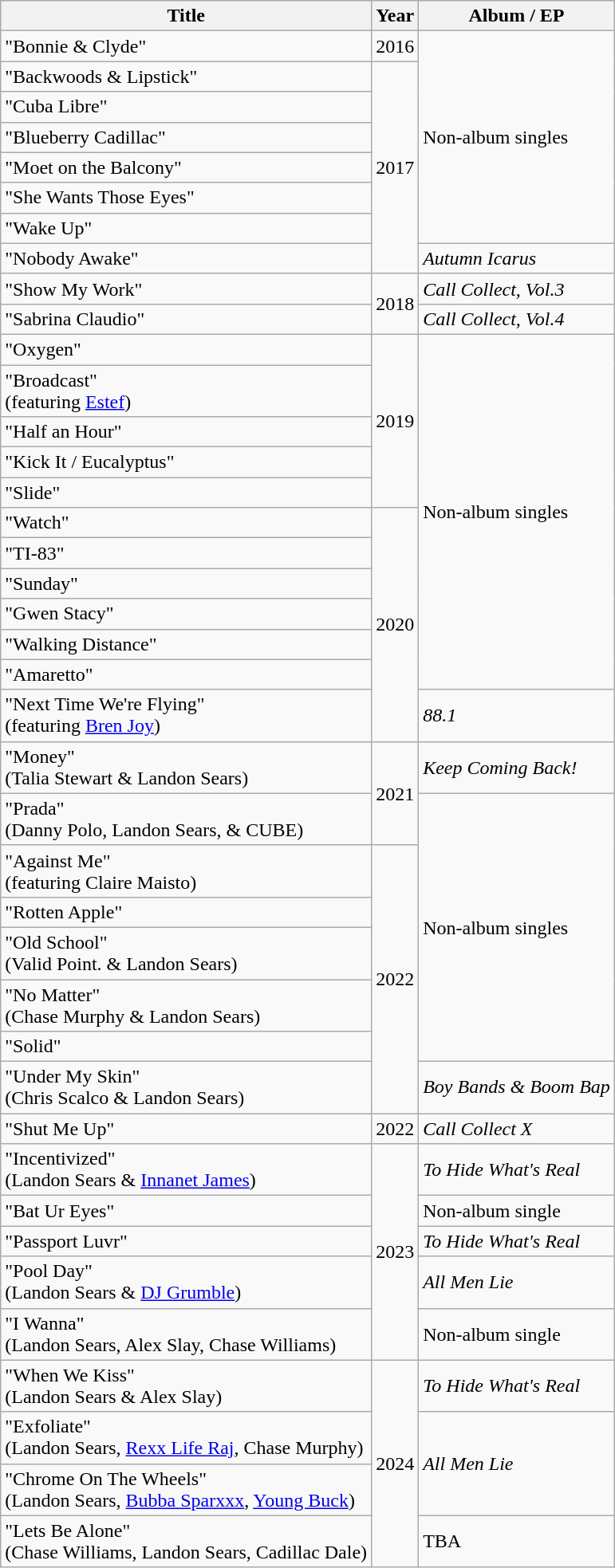<table class="wikitable">
<tr>
<th>Title</th>
<th>Year</th>
<th>Album / EP</th>
</tr>
<tr>
<td>"Bonnie & Clyde"</td>
<td>2016</td>
<td rowspan="7">Non-album singles</td>
</tr>
<tr>
<td>"Backwoods & Lipstick"</td>
<td rowspan="7">2017</td>
</tr>
<tr>
<td>"Cuba Libre"</td>
</tr>
<tr>
<td>"Blueberry Cadillac"</td>
</tr>
<tr>
<td>"Moet on the Balcony"</td>
</tr>
<tr>
<td>"She Wants Those Eyes"</td>
</tr>
<tr>
<td>"Wake Up"</td>
</tr>
<tr>
<td>"Nobody Awake"</td>
<td><em>Autumn Icarus</em></td>
</tr>
<tr>
<td>"Show My Work"</td>
<td rowspan="2">2018</td>
<td><em>Call Collect, Vol.3</em></td>
</tr>
<tr>
<td>"Sabrina Claudio"</td>
<td><em>Call Collect, Vol.4</em></td>
</tr>
<tr>
<td>"Oxygen"</td>
<td rowspan="5">2019</td>
<td rowspan="11">Non-album singles</td>
</tr>
<tr>
<td>"Broadcast"<br>(featuring <a href='#'>Estef</a>)</td>
</tr>
<tr>
<td>"Half an Hour"</td>
</tr>
<tr>
<td>"Kick It / Eucalyptus"</td>
</tr>
<tr>
<td>"Slide"</td>
</tr>
<tr>
<td>"Watch"</td>
<td rowspan="7">2020</td>
</tr>
<tr>
<td>"TI-83"</td>
</tr>
<tr>
<td>"Sunday"</td>
</tr>
<tr>
<td>"Gwen Stacy"</td>
</tr>
<tr>
<td>"Walking Distance"</td>
</tr>
<tr>
<td>"Amaretto"</td>
</tr>
<tr>
<td>"Next Time We're Flying"<br>(featuring <a href='#'>Bren Joy</a>)</td>
<td><em>88.1</em></td>
</tr>
<tr>
<td>"Money"<br>(Talia Stewart & Landon Sears)</td>
<td rowspan="2">2021</td>
<td><em>Keep Coming Back!</em></td>
</tr>
<tr>
<td>"Prada"<br>(Danny Polo, Landon Sears, & CUBE)</td>
<td rowspan="6">Non-album singles</td>
</tr>
<tr>
<td>"Against Me"<br>(featuring Claire Maisto)</td>
<td rowspan="6">2022</td>
</tr>
<tr>
<td>"Rotten Apple"</td>
</tr>
<tr>
<td>"Old School"<br>(Valid Point. & Landon Sears)</td>
</tr>
<tr>
<td>"No Matter"<br>(Chase Murphy & Landon Sears)</td>
</tr>
<tr>
<td>"Solid"</td>
</tr>
<tr>
<td>"Under My Skin"<br>(Chris Scalco & Landon Sears)</td>
<td><em>Boy Bands & Boom Bap</em></td>
</tr>
<tr>
<td>"Shut Me Up"</td>
<td>2022</td>
<td><em>Call Collect X</em></td>
</tr>
<tr>
<td>"Incentivized"<br>(Landon Sears & <a href='#'>Innanet James</a>)</td>
<td rowspan="5">2023</td>
<td><em>To Hide What's Real</em></td>
</tr>
<tr>
<td>"Bat Ur Eyes"</td>
<td>Non-album single</td>
</tr>
<tr>
<td>"Passport Luvr"</td>
<td><em>To Hide What's Real</em></td>
</tr>
<tr>
<td>"Pool Day"<br>(Landon Sears & <a href='#'>DJ Grumble</a>)</td>
<td><em>All Men Lie</em></td>
</tr>
<tr>
<td>"I Wanna"<br>(Landon Sears, Alex Slay, Chase Williams)</td>
<td>Non-album single</td>
</tr>
<tr>
<td>"When We Kiss"<br>(Landon Sears & Alex Slay)</td>
<td rowspan="4">2024</td>
<td><em>To Hide What's Real</em></td>
</tr>
<tr>
<td>"Exfoliate"<br>(Landon Sears, <a href='#'>Rexx Life Raj</a>, Chase Murphy)</td>
<td rowspan="2"><em>All Men Lie</em></td>
</tr>
<tr>
<td>"Chrome On The Wheels"<br>(Landon Sears, <a href='#'>Bubba Sparxxx</a>, <a href='#'>Young Buck</a>)</td>
</tr>
<tr>
<td>"Lets Be Alone"<br>(Chase Williams, Landon Sears, Cadillac Dale)</td>
<td>TBA</td>
</tr>
</table>
